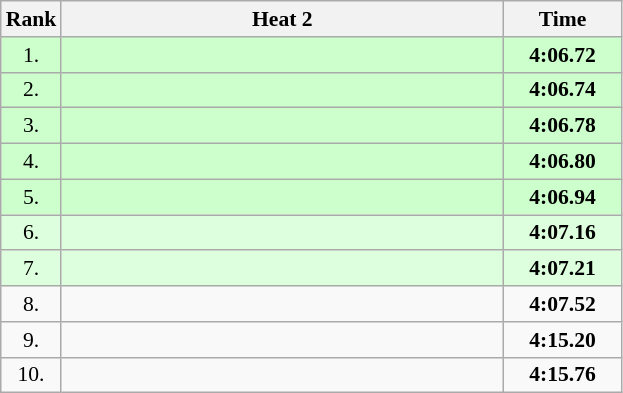<table class="wikitable" style="border-collapse: collapse; font-size: 90%;">
<tr>
<th>Rank</th>
<th style="width: 20em">Heat 2</th>
<th style="width: 5em">Time</th>
</tr>
<tr style="background:#ccffcc;">
<td align="center">1.</td>
<td></td>
<td align="center"><strong>4:06.72</strong></td>
</tr>
<tr style="background:#ccffcc;">
<td align="center">2.</td>
<td></td>
<td align="center"><strong>4:06.74</strong></td>
</tr>
<tr style="background:#ccffcc;">
<td align="center">3.</td>
<td></td>
<td align="center"><strong>4:06.78</strong></td>
</tr>
<tr style="background:#ccffcc;">
<td align="center">4.</td>
<td></td>
<td align="center"><strong>4:06.80</strong></td>
</tr>
<tr style="background:#ccffcc;">
<td align="center">5.</td>
<td></td>
<td align="center"><strong>4:06.94</strong></td>
</tr>
<tr style="background:#ddffdd;">
<td align="center">6.</td>
<td></td>
<td align="center"><strong>4:07.16</strong></td>
</tr>
<tr style="background:#ddffdd;">
<td align="center">7.</td>
<td></td>
<td align="center"><strong>4:07.21</strong></td>
</tr>
<tr>
<td align="center">8.</td>
<td></td>
<td align="center"><strong>4:07.52</strong></td>
</tr>
<tr>
<td align="center">9.</td>
<td></td>
<td align="center"><strong>4:15.20</strong></td>
</tr>
<tr>
<td align="center">10.</td>
<td></td>
<td align="center"><strong>4:15.76</strong></td>
</tr>
</table>
